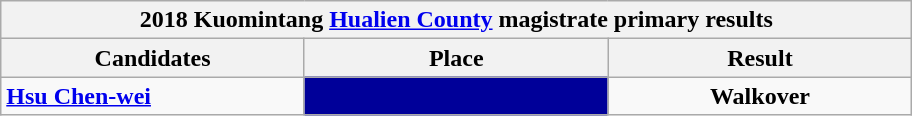<table class="wikitable collapsible">
<tr>
<th colspan="6" width=600>2018 Kuomintang <a href='#'>Hualien County</a> magistrate primary results</th>
</tr>
<tr>
<th width=80>Candidates</th>
<th width=80>Place</th>
<th width=80>Result</th>
</tr>
<tr>
<td><strong><a href='#'>Hsu Chen-wei</a></strong></td>
<td style="background: #000099; text-align:center"><strong></strong></td>
<td style="text-align:center"><strong>Walkover</strong></td>
</tr>
</table>
